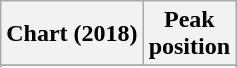<table class="wikitable sortable plainrowheaders" style="text-align:center">
<tr>
<th scope="col">Chart (2018)</th>
<th scope="col">Peak<br>position</th>
</tr>
<tr>
</tr>
<tr>
</tr>
<tr>
</tr>
</table>
